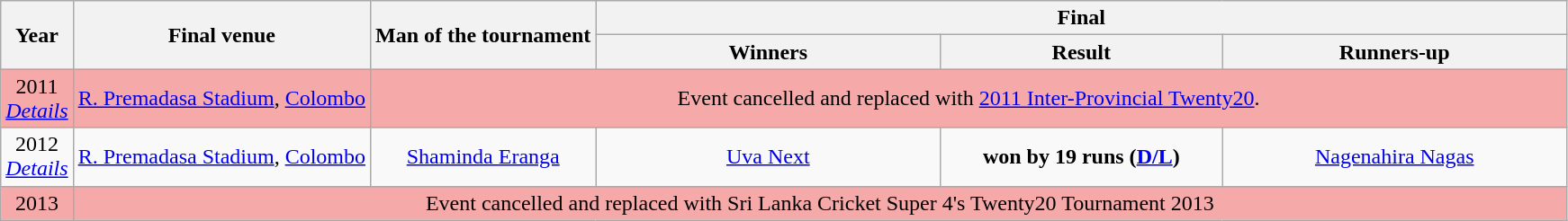<table class="wikitable" style="text-align: center;">
<tr>
<th rowspan=2>Year</th>
<th rowspan=2>Final venue</th>
<th rowspan=2>Man of the tournament</th>
<th colspan=3>Final</th>
</tr>
<tr>
<th width=22%>Winners</th>
<th width=18%>Result</th>
<th width=22%>Runners-up</th>
</tr>
<tr style="background:#F5A9A9">
<td>2011<br><em><a href='#'>Details</a></em></td>
<td><a href='#'>R. Premadasa Stadium</a>, <a href='#'>Colombo</a></td>
<td colspan=4>Event cancelled and replaced with <a href='#'>2011 Inter-Provincial Twenty20</a>.</td>
</tr>
<tr>
<td>2012<br><em><a href='#'>Details</a></em></td>
<td><a href='#'>R. Premadasa Stadium</a>, <a href='#'>Colombo</a></td>
<td><a href='#'>Shaminda Eranga</a></td>
<td><a href='#'>Uva Next</a><br></td>
<td><strong>won by 19 runs (<a href='#'>D/L</a>)</strong><br></td>
<td><a href='#'>Nagenahira Nagas</a><br></td>
</tr>
<tr style="background:#F5A9A9">
<td>2013</td>
<td colspan=5>Event cancelled and replaced with Sri Lanka Cricket Super 4's Twenty20 Tournament 2013</td>
</tr>
</table>
